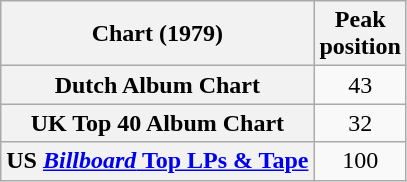<table class="wikitable sortable plainrowheaders">
<tr>
<th scope="col">Chart (1979)</th>
<th scope="col">Peak<br>position</th>
</tr>
<tr>
<th scope="row">Dutch Album Chart</th>
<td style="text-align:center;">43</td>
</tr>
<tr>
<th scope="row">UK Top 40 Album Chart</th>
<td style="text-align:center;">32</td>
</tr>
<tr>
<th scope="row">US <a href='#'><em>Billboard</em> Top LPs & Tape</a></th>
<td style="text-align:center;">100</td>
</tr>
</table>
